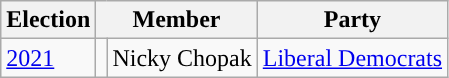<table class="wikitable">
<tr>
<th>Election</th>
<th colspan="2">Member</th>
<th>Party</th>
</tr>
<tr>
<td><a href='#'>2021</a></td>
<td rowspan="1" style="background-color: "></td>
<td rowspan="1">Nicky Chopak</td>
<td rowspan="1"><a href='#'>Liberal Democrats</a></td>
</tr>
</table>
